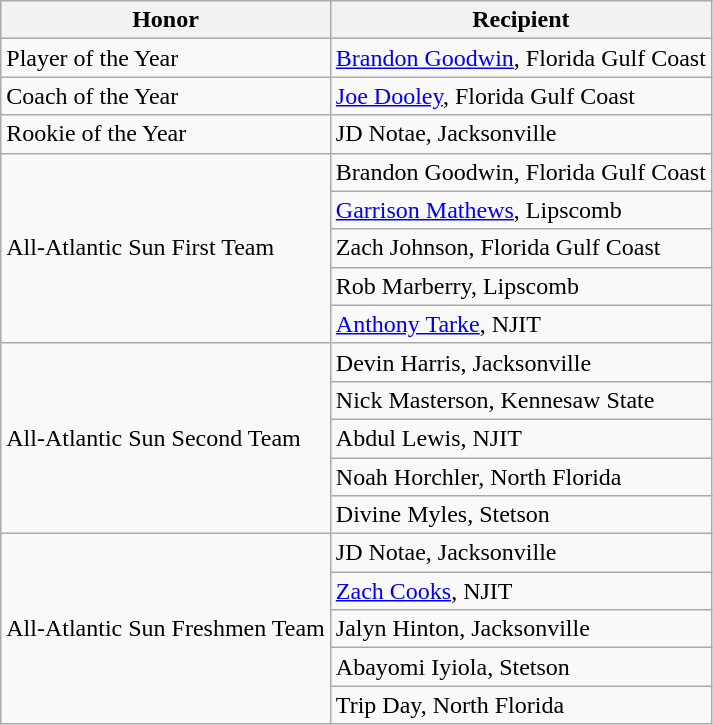<table class="wikitable" border="1">
<tr>
<th>Honor</th>
<th>Recipient</th>
</tr>
<tr>
<td>Player of the Year</td>
<td><a href='#'>Brandon Goodwin</a>, Florida Gulf Coast</td>
</tr>
<tr>
<td>Coach of the Year</td>
<td><a href='#'>Joe Dooley</a>, Florida Gulf Coast</td>
</tr>
<tr>
<td>Rookie of the Year</td>
<td>JD Notae, Jacksonville</td>
</tr>
<tr>
<td rowspan=5 valign=middle>All-Atlantic Sun First Team</td>
<td>Brandon Goodwin, Florida Gulf Coast</td>
</tr>
<tr>
<td><a href='#'>Garrison Mathews</a>, Lipscomb</td>
</tr>
<tr>
<td>Zach Johnson, Florida Gulf Coast</td>
</tr>
<tr>
<td>Rob Marberry, Lipscomb</td>
</tr>
<tr>
<td><a href='#'>Anthony Tarke</a>, NJIT</td>
</tr>
<tr>
<td rowspan=5 valign=middle>All-Atlantic Sun Second Team</td>
<td>Devin Harris, Jacksonville</td>
</tr>
<tr>
<td>Nick Masterson, Kennesaw State</td>
</tr>
<tr>
<td>Abdul Lewis, NJIT</td>
</tr>
<tr>
<td>Noah Horchler, North Florida</td>
</tr>
<tr>
<td>Divine Myles, Stetson</td>
</tr>
<tr>
<td rowspan=5 valign=middle>All-Atlantic Sun Freshmen Team</td>
<td>JD Notae, Jacksonville</td>
</tr>
<tr>
<td><a href='#'>Zach Cooks</a>, NJIT</td>
</tr>
<tr>
<td>Jalyn Hinton, Jacksonville</td>
</tr>
<tr>
<td>Abayomi Iyiola, Stetson</td>
</tr>
<tr>
<td>Trip Day, North Florida</td>
</tr>
</table>
